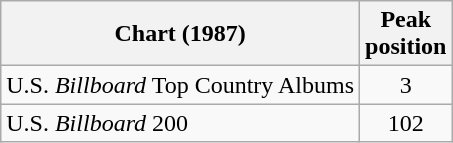<table class="wikitable">
<tr>
<th>Chart (1987)</th>
<th>Peak<br>position</th>
</tr>
<tr>
<td>U.S. <em>Billboard</em> Top Country Albums</td>
<td align="center">3</td>
</tr>
<tr>
<td>U.S. <em>Billboard</em> 200</td>
<td align="center">102</td>
</tr>
</table>
